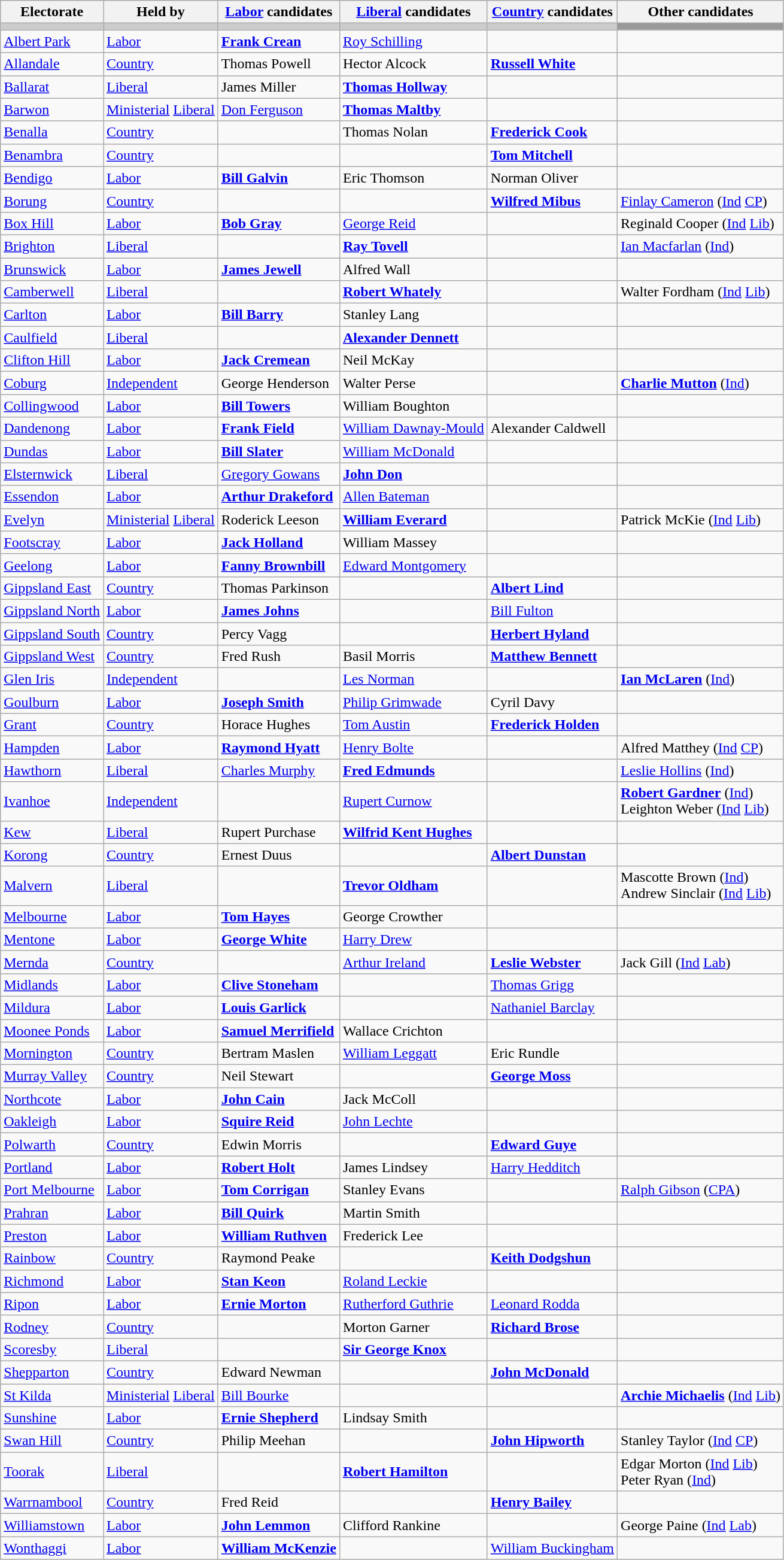<table class="wikitable">
<tr>
<th>Electorate</th>
<th>Held by</th>
<th><a href='#'>Labor</a> candidates</th>
<th><a href='#'>Liberal</a> candidates</th>
<th><a href='#'>Country</a> candidates</th>
<th>Other candidates</th>
</tr>
<tr bgcolor="#cccccc">
<td></td>
<td></td>
<td></td>
<td></td>
<td></td>
<td bgcolor="#999999"></td>
</tr>
<tr>
<td><a href='#'>Albert Park</a></td>
<td><a href='#'>Labor</a></td>
<td><strong><a href='#'>Frank Crean</a></strong></td>
<td><a href='#'>Roy Schilling</a></td>
<td></td>
<td></td>
</tr>
<tr>
<td><a href='#'>Allandale</a></td>
<td><a href='#'>Country</a></td>
<td>Thomas Powell</td>
<td>Hector Alcock</td>
<td><strong><a href='#'>Russell White</a></strong></td>
<td></td>
</tr>
<tr>
<td><a href='#'>Ballarat</a></td>
<td><a href='#'>Liberal</a></td>
<td>James Miller</td>
<td><strong><a href='#'>Thomas Hollway</a></strong></td>
<td></td>
<td></td>
</tr>
<tr>
<td><a href='#'>Barwon</a></td>
<td><a href='#'>Ministerial</a> <a href='#'>Liberal</a></td>
<td><a href='#'>Don Ferguson</a></td>
<td><strong><a href='#'>Thomas Maltby</a></strong></td>
<td></td>
<td></td>
</tr>
<tr>
<td><a href='#'>Benalla</a></td>
<td><a href='#'>Country</a></td>
<td></td>
<td>Thomas Nolan</td>
<td><strong><a href='#'>Frederick Cook</a></strong></td>
<td></td>
</tr>
<tr>
<td><a href='#'>Benambra</a></td>
<td><a href='#'>Country</a></td>
<td></td>
<td></td>
<td><strong><a href='#'>Tom Mitchell</a></strong></td>
<td></td>
</tr>
<tr>
<td><a href='#'>Bendigo</a></td>
<td><a href='#'>Labor</a></td>
<td><strong><a href='#'>Bill Galvin</a></strong></td>
<td>Eric Thomson</td>
<td>Norman Oliver</td>
<td></td>
</tr>
<tr>
<td><a href='#'>Borung</a></td>
<td><a href='#'>Country</a></td>
<td></td>
<td></td>
<td><strong><a href='#'>Wilfred Mibus</a></strong></td>
<td><a href='#'>Finlay Cameron</a> (<a href='#'>Ind</a> <a href='#'>CP</a>)</td>
</tr>
<tr>
<td><a href='#'>Box Hill</a></td>
<td><a href='#'>Labor</a></td>
<td><strong><a href='#'>Bob Gray</a></strong></td>
<td><a href='#'>George Reid</a></td>
<td></td>
<td>Reginald Cooper (<a href='#'>Ind</a> <a href='#'>Lib</a>)</td>
</tr>
<tr>
<td><a href='#'>Brighton</a></td>
<td><a href='#'>Liberal</a></td>
<td></td>
<td><strong><a href='#'>Ray Tovell</a></strong></td>
<td></td>
<td><a href='#'>Ian Macfarlan</a> (<a href='#'>Ind</a>)</td>
</tr>
<tr>
<td><a href='#'>Brunswick</a></td>
<td><a href='#'>Labor</a></td>
<td><strong><a href='#'>James Jewell</a></strong></td>
<td>Alfred Wall</td>
<td></td>
<td></td>
</tr>
<tr>
<td><a href='#'>Camberwell</a></td>
<td><a href='#'>Liberal</a></td>
<td></td>
<td><strong><a href='#'>Robert Whately</a></strong></td>
<td></td>
<td>Walter Fordham (<a href='#'>Ind</a> <a href='#'>Lib</a>)</td>
</tr>
<tr>
<td><a href='#'>Carlton</a></td>
<td><a href='#'>Labor</a></td>
<td><strong><a href='#'>Bill Barry</a></strong></td>
<td>Stanley Lang</td>
<td></td>
<td></td>
</tr>
<tr>
<td><a href='#'>Caulfield</a></td>
<td><a href='#'>Liberal</a></td>
<td></td>
<td><strong><a href='#'>Alexander Dennett</a></strong></td>
<td></td>
<td></td>
</tr>
<tr>
<td><a href='#'>Clifton Hill</a></td>
<td><a href='#'>Labor</a></td>
<td><strong><a href='#'>Jack Cremean</a></strong></td>
<td>Neil McKay</td>
<td></td>
<td></td>
</tr>
<tr>
<td><a href='#'>Coburg</a></td>
<td><a href='#'>Independent</a></td>
<td>George Henderson</td>
<td>Walter Perse</td>
<td></td>
<td><strong><a href='#'>Charlie Mutton</a></strong> (<a href='#'>Ind</a>)</td>
</tr>
<tr>
<td><a href='#'>Collingwood</a></td>
<td><a href='#'>Labor</a></td>
<td><strong><a href='#'>Bill Towers</a></strong></td>
<td>William Boughton</td>
<td></td>
<td></td>
</tr>
<tr>
<td><a href='#'>Dandenong</a></td>
<td><a href='#'>Labor</a></td>
<td><strong><a href='#'>Frank Field</a></strong></td>
<td><a href='#'>William Dawnay-Mould</a></td>
<td>Alexander Caldwell</td>
<td></td>
</tr>
<tr>
<td><a href='#'>Dundas</a></td>
<td><a href='#'>Labor</a></td>
<td><strong><a href='#'>Bill Slater</a></strong></td>
<td><a href='#'>William McDonald</a></td>
<td></td>
<td></td>
</tr>
<tr>
<td><a href='#'>Elsternwick</a></td>
<td><a href='#'>Liberal</a></td>
<td><a href='#'>Gregory Gowans</a></td>
<td><strong><a href='#'>John Don</a></strong></td>
<td></td>
<td></td>
</tr>
<tr>
<td><a href='#'>Essendon</a></td>
<td><a href='#'>Labor</a></td>
<td><strong><a href='#'>Arthur Drakeford</a></strong></td>
<td><a href='#'>Allen Bateman</a></td>
<td></td>
<td></td>
</tr>
<tr>
<td><a href='#'>Evelyn</a></td>
<td><a href='#'>Ministerial</a> <a href='#'>Liberal</a></td>
<td>Roderick Leeson</td>
<td><strong><a href='#'>William Everard</a></strong></td>
<td></td>
<td>Patrick McKie (<a href='#'>Ind</a> <a href='#'>Lib</a>)</td>
</tr>
<tr>
<td><a href='#'>Footscray</a></td>
<td><a href='#'>Labor</a></td>
<td><strong><a href='#'>Jack Holland</a></strong></td>
<td>William Massey</td>
<td></td>
<td></td>
</tr>
<tr>
<td><a href='#'>Geelong</a></td>
<td><a href='#'>Labor</a></td>
<td><strong><a href='#'>Fanny Brownbill</a></strong></td>
<td><a href='#'>Edward Montgomery</a></td>
<td></td>
<td></td>
</tr>
<tr>
<td><a href='#'>Gippsland East</a></td>
<td><a href='#'>Country</a></td>
<td>Thomas Parkinson</td>
<td></td>
<td><strong><a href='#'>Albert Lind</a></strong></td>
<td></td>
</tr>
<tr>
<td><a href='#'>Gippsland North</a></td>
<td><a href='#'>Labor</a></td>
<td><strong><a href='#'>James Johns</a></strong></td>
<td></td>
<td><a href='#'>Bill Fulton</a></td>
<td></td>
</tr>
<tr>
<td><a href='#'>Gippsland South</a></td>
<td><a href='#'>Country</a></td>
<td>Percy Vagg</td>
<td></td>
<td><strong><a href='#'>Herbert Hyland</a></strong></td>
<td></td>
</tr>
<tr>
<td><a href='#'>Gippsland West</a></td>
<td><a href='#'>Country</a></td>
<td>Fred Rush</td>
<td>Basil Morris</td>
<td><strong><a href='#'>Matthew Bennett</a></strong></td>
<td></td>
</tr>
<tr>
<td><a href='#'>Glen Iris</a></td>
<td><a href='#'>Independent</a></td>
<td></td>
<td><a href='#'>Les Norman</a></td>
<td></td>
<td><strong><a href='#'>Ian McLaren</a></strong> (<a href='#'>Ind</a>)</td>
</tr>
<tr>
<td><a href='#'>Goulburn</a></td>
<td><a href='#'>Labor</a></td>
<td><strong><a href='#'>Joseph Smith</a></strong></td>
<td><a href='#'>Philip Grimwade</a></td>
<td>Cyril Davy</td>
<td></td>
</tr>
<tr>
<td><a href='#'>Grant</a></td>
<td><a href='#'>Country</a></td>
<td>Horace Hughes</td>
<td><a href='#'>Tom Austin</a></td>
<td><strong><a href='#'>Frederick Holden</a></strong></td>
<td></td>
</tr>
<tr>
<td><a href='#'>Hampden</a></td>
<td><a href='#'>Labor</a></td>
<td><strong><a href='#'>Raymond Hyatt</a></strong></td>
<td><a href='#'>Henry Bolte</a></td>
<td></td>
<td>Alfred Matthey (<a href='#'>Ind</a> <a href='#'>CP</a>)</td>
</tr>
<tr>
<td><a href='#'>Hawthorn</a></td>
<td><a href='#'>Liberal</a></td>
<td><a href='#'>Charles Murphy</a></td>
<td><strong><a href='#'>Fred Edmunds</a></strong></td>
<td></td>
<td><a href='#'>Leslie Hollins</a> (<a href='#'>Ind</a>)</td>
</tr>
<tr>
<td><a href='#'>Ivanhoe</a></td>
<td><a href='#'>Independent</a></td>
<td></td>
<td><a href='#'>Rupert Curnow</a></td>
<td></td>
<td><strong><a href='#'>Robert Gardner</a></strong> (<a href='#'>Ind</a>) <br> Leighton Weber (<a href='#'>Ind</a> <a href='#'>Lib</a>)</td>
</tr>
<tr>
<td><a href='#'>Kew</a></td>
<td><a href='#'>Liberal</a></td>
<td>Rupert Purchase</td>
<td><strong><a href='#'>Wilfrid Kent Hughes</a></strong></td>
<td></td>
<td></td>
</tr>
<tr>
<td><a href='#'>Korong</a></td>
<td><a href='#'>Country</a></td>
<td>Ernest Duus</td>
<td></td>
<td><strong><a href='#'>Albert Dunstan</a></strong></td>
<td></td>
</tr>
<tr>
<td><a href='#'>Malvern</a></td>
<td><a href='#'>Liberal</a></td>
<td></td>
<td><strong><a href='#'>Trevor Oldham</a></strong></td>
<td></td>
<td>Mascotte Brown (<a href='#'>Ind</a>) <br> Andrew Sinclair (<a href='#'>Ind</a> <a href='#'>Lib</a>)</td>
</tr>
<tr>
<td><a href='#'>Melbourne</a></td>
<td><a href='#'>Labor</a></td>
<td><strong><a href='#'>Tom Hayes</a></strong></td>
<td>George Crowther</td>
<td></td>
<td></td>
</tr>
<tr>
<td><a href='#'>Mentone</a></td>
<td><a href='#'>Labor</a></td>
<td><strong><a href='#'>George White</a></strong></td>
<td><a href='#'>Harry Drew</a></td>
<td></td>
<td></td>
</tr>
<tr>
<td><a href='#'>Mernda</a></td>
<td><a href='#'>Country</a></td>
<td></td>
<td><a href='#'>Arthur Ireland</a></td>
<td><strong><a href='#'>Leslie Webster</a></strong></td>
<td>Jack Gill (<a href='#'>Ind</a> <a href='#'>Lab</a>)</td>
</tr>
<tr>
<td><a href='#'>Midlands</a></td>
<td><a href='#'>Labor</a></td>
<td><strong><a href='#'>Clive Stoneham</a></strong></td>
<td></td>
<td><a href='#'>Thomas Grigg</a></td>
<td></td>
</tr>
<tr>
<td><a href='#'>Mildura</a></td>
<td><a href='#'>Labor</a></td>
<td><strong><a href='#'>Louis Garlick</a></strong></td>
<td></td>
<td><a href='#'>Nathaniel Barclay</a></td>
<td></td>
</tr>
<tr>
<td><a href='#'>Moonee Ponds</a></td>
<td><a href='#'>Labor</a></td>
<td><strong><a href='#'>Samuel Merrifield</a></strong></td>
<td>Wallace Crichton</td>
<td></td>
<td></td>
</tr>
<tr>
<td><a href='#'>Mornington</a></td>
<td><a href='#'>Country</a></td>
<td>Bertram Maslen</td>
<td><a href='#'>William Leggatt</a></td>
<td>Eric Rundle</td>
<td></td>
</tr>
<tr>
<td><a href='#'>Murray Valley</a></td>
<td><a href='#'>Country</a></td>
<td>Neil Stewart</td>
<td></td>
<td><strong><a href='#'>George Moss</a></strong></td>
<td></td>
</tr>
<tr>
<td><a href='#'>Northcote</a></td>
<td><a href='#'>Labor</a></td>
<td><strong><a href='#'>John Cain</a></strong></td>
<td>Jack McColl</td>
<td></td>
<td></td>
</tr>
<tr>
<td><a href='#'>Oakleigh</a></td>
<td><a href='#'>Labor</a></td>
<td><strong><a href='#'>Squire Reid</a></strong></td>
<td><a href='#'>John Lechte</a></td>
<td></td>
<td></td>
</tr>
<tr>
<td><a href='#'>Polwarth</a></td>
<td><a href='#'>Country</a></td>
<td>Edwin Morris</td>
<td></td>
<td><strong><a href='#'>Edward Guye</a></strong></td>
<td></td>
</tr>
<tr>
<td><a href='#'>Portland</a></td>
<td><a href='#'>Labor</a></td>
<td><strong><a href='#'>Robert Holt</a></strong></td>
<td>James Lindsey</td>
<td><a href='#'>Harry Hedditch</a></td>
<td></td>
</tr>
<tr>
<td><a href='#'>Port Melbourne</a></td>
<td><a href='#'>Labor</a></td>
<td><strong><a href='#'>Tom Corrigan</a></strong></td>
<td>Stanley Evans</td>
<td></td>
<td><a href='#'>Ralph Gibson</a> (<a href='#'>CPA</a>)</td>
</tr>
<tr>
<td><a href='#'>Prahran</a></td>
<td><a href='#'>Labor</a></td>
<td><strong><a href='#'>Bill Quirk</a></strong></td>
<td>Martin Smith</td>
<td></td>
<td></td>
</tr>
<tr>
<td><a href='#'>Preston</a></td>
<td><a href='#'>Labor</a></td>
<td><strong><a href='#'>William Ruthven</a></strong></td>
<td>Frederick Lee</td>
<td></td>
<td></td>
</tr>
<tr>
<td><a href='#'>Rainbow</a></td>
<td><a href='#'>Country</a></td>
<td>Raymond Peake</td>
<td></td>
<td><strong><a href='#'>Keith Dodgshun</a></strong></td>
<td></td>
</tr>
<tr>
<td><a href='#'>Richmond</a></td>
<td><a href='#'>Labor</a></td>
<td><strong><a href='#'>Stan Keon</a></strong></td>
<td><a href='#'>Roland Leckie</a></td>
<td></td>
<td></td>
</tr>
<tr>
<td><a href='#'>Ripon</a></td>
<td><a href='#'>Labor</a></td>
<td><strong><a href='#'>Ernie Morton</a></strong></td>
<td><a href='#'>Rutherford Guthrie</a></td>
<td><a href='#'>Leonard Rodda</a></td>
<td></td>
</tr>
<tr>
<td><a href='#'>Rodney</a></td>
<td><a href='#'>Country</a></td>
<td></td>
<td>Morton Garner</td>
<td><strong><a href='#'>Richard Brose</a></strong></td>
<td></td>
</tr>
<tr>
<td><a href='#'>Scoresby</a></td>
<td><a href='#'>Liberal</a></td>
<td></td>
<td><strong><a href='#'>Sir George Knox</a></strong></td>
<td></td>
<td></td>
</tr>
<tr>
<td><a href='#'>Shepparton</a></td>
<td><a href='#'>Country</a></td>
<td>Edward Newman</td>
<td></td>
<td><strong><a href='#'>John McDonald</a></strong></td>
<td></td>
</tr>
<tr>
<td><a href='#'>St Kilda</a></td>
<td><a href='#'>Ministerial</a> <a href='#'>Liberal</a></td>
<td><a href='#'>Bill Bourke</a></td>
<td></td>
<td></td>
<td><strong><a href='#'>Archie Michaelis</a></strong> (<a href='#'>Ind</a> <a href='#'>Lib</a>)</td>
</tr>
<tr>
<td><a href='#'>Sunshine</a></td>
<td><a href='#'>Labor</a></td>
<td><strong><a href='#'>Ernie Shepherd</a></strong></td>
<td>Lindsay Smith</td>
<td></td>
<td></td>
</tr>
<tr>
<td><a href='#'>Swan Hill</a></td>
<td><a href='#'>Country</a></td>
<td>Philip Meehan</td>
<td></td>
<td><strong><a href='#'>John Hipworth</a></strong></td>
<td>Stanley Taylor (<a href='#'>Ind</a> <a href='#'>CP</a>)</td>
</tr>
<tr>
<td><a href='#'>Toorak</a></td>
<td><a href='#'>Liberal</a></td>
<td></td>
<td><strong><a href='#'>Robert Hamilton</a></strong></td>
<td></td>
<td>Edgar Morton (<a href='#'>Ind</a> <a href='#'>Lib</a>) <br> Peter Ryan (<a href='#'>Ind</a>)</td>
</tr>
<tr>
<td><a href='#'>Warrnambool</a></td>
<td><a href='#'>Country</a></td>
<td>Fred Reid</td>
<td></td>
<td><strong><a href='#'>Henry Bailey</a></strong></td>
<td></td>
</tr>
<tr>
<td><a href='#'>Williamstown</a></td>
<td><a href='#'>Labor</a></td>
<td><strong><a href='#'>John Lemmon</a></strong></td>
<td>Clifford Rankine</td>
<td></td>
<td>George Paine (<a href='#'>Ind</a> <a href='#'>Lab</a>)</td>
</tr>
<tr>
<td><a href='#'>Wonthaggi</a></td>
<td><a href='#'>Labor</a></td>
<td><strong><a href='#'>William McKenzie</a></strong></td>
<td></td>
<td><a href='#'>William Buckingham</a></td>
<td></td>
</tr>
</table>
